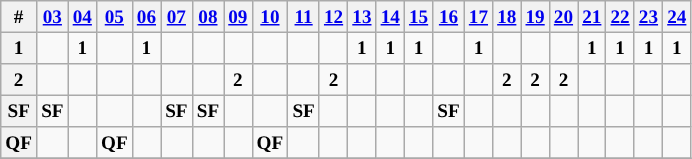<table class="wikitable" style="text-align: center; font-size:80%">
<tr>
<th>#</th>
<th><strong><a href='#'>03</a></strong></th>
<th><strong><a href='#'>04</a></strong></th>
<th><strong><a href='#'>05</a></strong></th>
<th><strong><a href='#'>06</a></strong></th>
<th><strong><a href='#'>07</a></strong></th>
<th><strong><a href='#'>08</a></strong></th>
<th><strong><a href='#'>09</a></strong></th>
<th><strong><a href='#'>10</a></strong></th>
<th><strong><a href='#'>11</a></strong></th>
<th><strong><a href='#'>12</a></strong></th>
<th><strong><a href='#'>13</a></strong></th>
<th><strong><a href='#'>14</a></strong></th>
<th><strong><a href='#'>15</a></strong></th>
<th><strong><a href='#'>16</a></strong></th>
<th><strong><a href='#'>17</a></strong></th>
<th><strong><a href='#'>18</a></strong></th>
<th><strong><a href='#'>19</a></strong></th>
<th><strong><a href='#'>20</a></strong></th>
<th><strong><a href='#'>21</a></strong></th>
<th><strong><a href='#'>22</a></strong></th>
<th><strong><a href='#'>23</a></strong></th>
<th><strong><a href='#'>24</a></strong></th>
</tr>
<tr>
<th>1</th>
<td></td>
<td><span><strong>1</strong></span></td>
<td></td>
<td><span><strong>1</strong></span></td>
<td></td>
<td></td>
<td></td>
<td></td>
<td></td>
<td></td>
<td><span><strong>1</strong></span></td>
<td><span><strong>1</strong></span></td>
<td><span><strong>1</strong></span></td>
<td></td>
<td><span><strong>1</strong></span></td>
<td></td>
<td></td>
<td></td>
<td><span><strong>1</strong></span></td>
<td><span><strong>1</strong></span></td>
<td><span><strong>1</strong></span></td>
<td><span><strong>1</strong></span></td>
</tr>
<tr>
<th>2</th>
<td></td>
<td></td>
<td></td>
<td></td>
<td></td>
<td></td>
<td><span><strong>2</strong></span></td>
<td></td>
<td></td>
<td><span><strong>2</strong></span></td>
<td></td>
<td></td>
<td></td>
<td></td>
<td></td>
<td><span><strong>2</strong></span></td>
<td><span><strong>2</strong></span></td>
<td><span><strong>2</strong></span></td>
<td></td>
<td></td>
<td></td>
<td></td>
</tr>
<tr>
<th>SF</th>
<td><span><strong>SF</strong></span></td>
<td></td>
<td></td>
<td></td>
<td><span><strong>SF</strong></span></td>
<td><span><strong>SF</strong></span></td>
<td></td>
<td></td>
<td><span><strong>SF</strong></span></td>
<td></td>
<td></td>
<td></td>
<td></td>
<td><span><strong>SF</strong></span></td>
<td></td>
<td></td>
<td></td>
<td></td>
<td></td>
<td></td>
<td></td>
<td></td>
</tr>
<tr>
<th>QF</th>
<td></td>
<td></td>
<td><span><strong>QF</strong></span></td>
<td></td>
<td></td>
<td></td>
<td></td>
<td><span><strong>QF</strong></span></td>
<td></td>
<td></td>
<td></td>
<td></td>
<td></td>
<td></td>
<td></td>
<td></td>
<td></td>
<td></td>
<td></td>
<td></td>
<td></td>
<td></td>
</tr>
<tr>
</tr>
</table>
